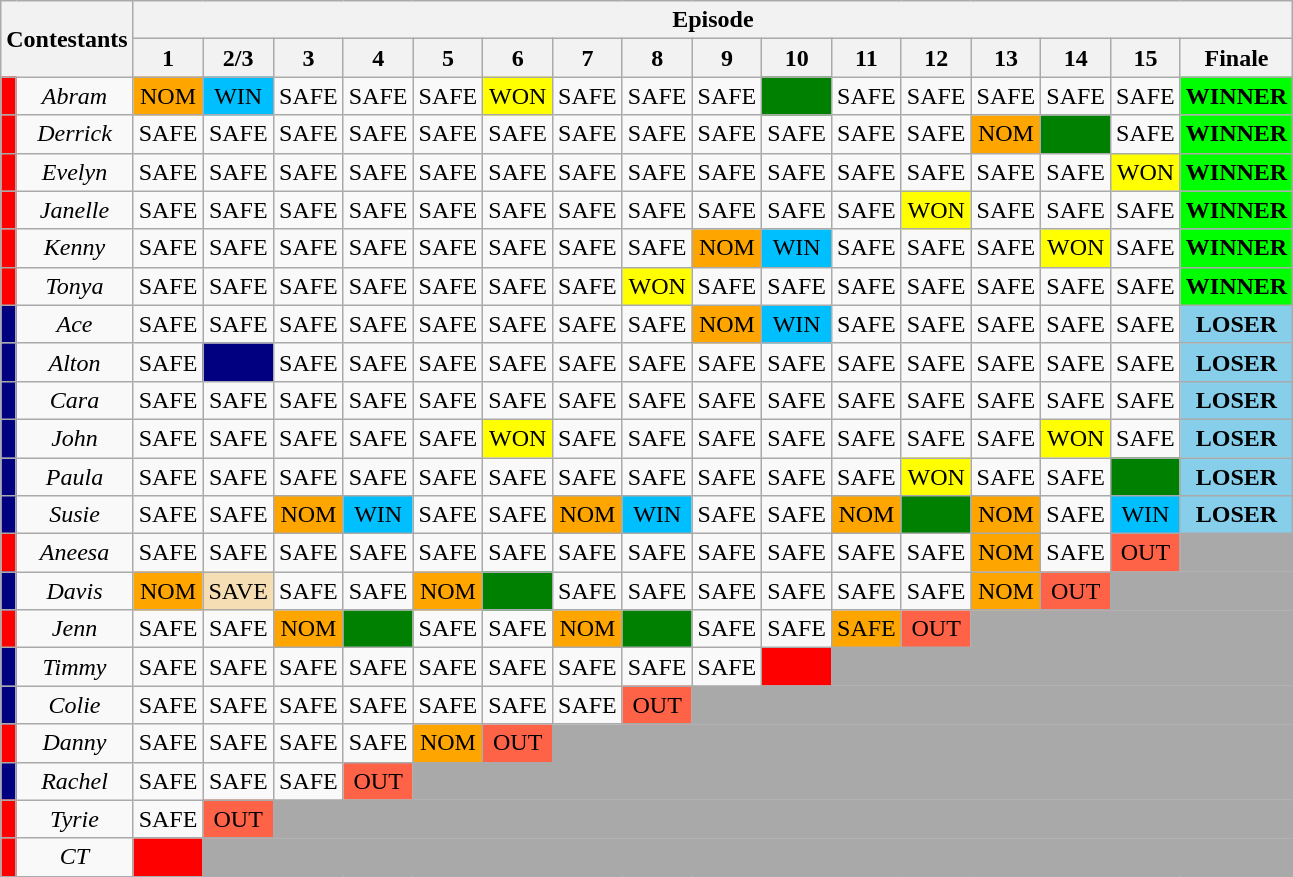<table class="wikitable" style="text-align:center; font-size:100%; white-space:nowrap;">
<tr>
<th rowspan=2 colspan=2>Contestants</th>
<th colspan=16>Episode</th>
</tr>
<tr>
<th>1</th>
<th>2/3</th>
<th>3</th>
<th>4</th>
<th>5</th>
<th>6</th>
<th>7</th>
<th>8</th>
<th>9</th>
<th>10</th>
<th>11</th>
<th>12</th>
<th>13</th>
<th>14</th>
<th>15</th>
<th>Finale</th>
</tr>
<tr>
<td bgcolor="red"></td>
<td><em>Abram</em></td>
<td bgcolor="orange">NOM</td>
<td bgcolor="deepskyblue">WIN</td>
<td>SAFE</td>
<td>SAFE</td>
<td>SAFE</td>
<td bgcolor="yellow">WON</td>
<td>SAFE</td>
<td>SAFE</td>
<td>SAFE</td>
<td bgcolor="green"></td>
<td>SAFE</td>
<td>SAFE</td>
<td>SAFE</td>
<td>SAFE</td>
<td>SAFE</td>
<td bgcolor="lime"><strong>WINNER</strong></td>
</tr>
<tr>
<td bgcolor="red"></td>
<td><em>Derrick</em></td>
<td>SAFE</td>
<td>SAFE</td>
<td>SAFE</td>
<td>SAFE</td>
<td>SAFE</td>
<td>SAFE</td>
<td>SAFE</td>
<td>SAFE</td>
<td>SAFE</td>
<td>SAFE</td>
<td>SAFE</td>
<td>SAFE</td>
<td bgcolor="orange">NOM</td>
<td bgcolor="green"></td>
<td>SAFE</td>
<td bgcolor="lime"><strong>WINNER</strong></td>
</tr>
<tr>
<td bgcolor="red"></td>
<td><em>Evelyn</em></td>
<td>SAFE</td>
<td>SAFE</td>
<td>SAFE</td>
<td>SAFE</td>
<td>SAFE</td>
<td>SAFE</td>
<td>SAFE</td>
<td>SAFE</td>
<td>SAFE</td>
<td>SAFE</td>
<td>SAFE</td>
<td>SAFE</td>
<td>SAFE</td>
<td>SAFE</td>
<td bgcolor="yellow">WON</td>
<td bgcolor="lime"><strong>WINNER</strong></td>
</tr>
<tr>
<td bgcolor="red"></td>
<td><em>Janelle</em></td>
<td>SAFE</td>
<td>SAFE</td>
<td>SAFE</td>
<td>SAFE</td>
<td>SAFE</td>
<td>SAFE</td>
<td>SAFE</td>
<td>SAFE</td>
<td>SAFE</td>
<td>SAFE</td>
<td>SAFE</td>
<td bgcolor="yellow">WON</td>
<td>SAFE</td>
<td>SAFE</td>
<td>SAFE</td>
<td bgcolor="lime"><strong>WINNER</strong></td>
</tr>
<tr>
<td bgcolor="red"></td>
<td><em>Kenny</em></td>
<td>SAFE</td>
<td>SAFE</td>
<td>SAFE</td>
<td>SAFE</td>
<td>SAFE</td>
<td>SAFE</td>
<td>SAFE</td>
<td>SAFE</td>
<td bgcolor="orange">NOM</td>
<td bgcolor="deepskyblue">WIN</td>
<td>SAFE</td>
<td>SAFE</td>
<td>SAFE</td>
<td bgcolor="yellow">WON</td>
<td>SAFE</td>
<td bgcolor="lime"><strong>WINNER</strong></td>
</tr>
<tr>
<td bgcolor="red"></td>
<td><em>Tonya</em></td>
<td>SAFE</td>
<td>SAFE</td>
<td>SAFE</td>
<td>SAFE</td>
<td>SAFE</td>
<td>SAFE</td>
<td>SAFE</td>
<td bgcolor="yellow">WON</td>
<td>SAFE</td>
<td>SAFE</td>
<td>SAFE</td>
<td>SAFE</td>
<td>SAFE</td>
<td>SAFE</td>
<td>SAFE</td>
<td bgcolor="lime"><strong>WINNER</strong></td>
</tr>
<tr>
<td bgcolor="navy"></td>
<td><em>Ace</em></td>
<td>SAFE</td>
<td>SAFE</td>
<td>SAFE</td>
<td>SAFE</td>
<td>SAFE</td>
<td>SAFE</td>
<td>SAFE</td>
<td>SAFE</td>
<td bgcolor="orange">NOM</td>
<td bgcolor="deepskyblue">WIN</td>
<td>SAFE</td>
<td>SAFE</td>
<td>SAFE</td>
<td>SAFE</td>
<td>SAFE</td>
<td bgcolor="skyblue"><strong>LOSER</strong></td>
</tr>
<tr>
<td bgcolor="navy"></td>
<td><em>Alton</em></td>
<td>SAFE</td>
<td bgcolor="navy"></td>
<td>SAFE</td>
<td>SAFE</td>
<td>SAFE</td>
<td>SAFE</td>
<td>SAFE</td>
<td>SAFE</td>
<td>SAFE</td>
<td>SAFE</td>
<td>SAFE</td>
<td>SAFE</td>
<td>SAFE</td>
<td>SAFE</td>
<td>SAFE</td>
<td bgcolor="skyblue"><strong>LOSER</strong></td>
</tr>
<tr>
<td bgcolor="navy"></td>
<td><em>Cara</em></td>
<td>SAFE</td>
<td>SAFE</td>
<td>SAFE</td>
<td>SAFE</td>
<td>SAFE</td>
<td>SAFE</td>
<td>SAFE</td>
<td>SAFE</td>
<td>SAFE</td>
<td>SAFE</td>
<td>SAFE</td>
<td>SAFE</td>
<td>SAFE</td>
<td>SAFE</td>
<td>SAFE</td>
<td bgcolor="skyblue"><strong>LOSER</strong></td>
</tr>
<tr>
<td bgcolor="navy"></td>
<td><em>John</em></td>
<td>SAFE</td>
<td>SAFE</td>
<td>SAFE</td>
<td>SAFE</td>
<td>SAFE</td>
<td bgcolor="yellow">WON</td>
<td>SAFE</td>
<td>SAFE</td>
<td>SAFE</td>
<td>SAFE</td>
<td>SAFE</td>
<td>SAFE</td>
<td>SAFE</td>
<td bgcolor="yellow">WON</td>
<td>SAFE</td>
<td bgcolor="skyblue"><strong>LOSER</strong></td>
</tr>
<tr>
<td bgcolor="navy"></td>
<td><em>Paula</em></td>
<td>SAFE</td>
<td>SAFE</td>
<td>SAFE</td>
<td>SAFE</td>
<td>SAFE</td>
<td>SAFE</td>
<td>SAFE</td>
<td>SAFE</td>
<td>SAFE</td>
<td>SAFE</td>
<td>SAFE</td>
<td bgcolor="yellow">WON</td>
<td>SAFE</td>
<td>SAFE</td>
<td bgcolor="green"></td>
<td bgcolor="skyblue"><strong>LOSER</strong></td>
</tr>
<tr>
<td bgcolor="navy"></td>
<td><em>Susie</em></td>
<td>SAFE</td>
<td>SAFE</td>
<td bgcolor="orange">NOM</td>
<td bgcolor="deepskyblue">WIN</td>
<td>SAFE</td>
<td>SAFE</td>
<td bgcolor="orange">NOM</td>
<td bgcolor="deepskyblue">WIN</td>
<td>SAFE</td>
<td>SAFE</td>
<td bgcolor="orange">NOM</td>
<td bgcolor="green"></td>
<td bgcolor="orange">NOM</td>
<td>SAFE</td>
<td bgcolor="deepskyblue">WIN</td>
<td bgcolor="skyblue"><strong>LOSER</strong></td>
</tr>
<tr>
<td bgcolor="red"></td>
<td><em>Aneesa</em></td>
<td>SAFE</td>
<td>SAFE</td>
<td>SAFE</td>
<td>SAFE</td>
<td>SAFE</td>
<td>SAFE</td>
<td>SAFE</td>
<td>SAFE</td>
<td>SAFE</td>
<td>SAFE</td>
<td>SAFE</td>
<td>SAFE</td>
<td bgcolor="orange">NOM</td>
<td>SAFE</td>
<td bgcolor="tomato">OUT</td>
<td bgcolor="darkgray"></td>
</tr>
<tr>
<td bgcolor="navy"></td>
<td><em>Davis</em></td>
<td bgcolor="orange">NOM</td>
<td bgcolor="wheat">SAVE</td>
<td>SAFE</td>
<td>SAFE</td>
<td bgcolor="orange">NOM</td>
<td bgcolor="green"></td>
<td>SAFE</td>
<td>SAFE</td>
<td>SAFE</td>
<td>SAFE</td>
<td>SAFE</td>
<td>SAFE</td>
<td bgcolor="orange">NOM</td>
<td bgcolor="tomato">OUT</td>
<td bgcolor="darkgray" colspan=2></td>
</tr>
<tr>
<td bgcolor="red"></td>
<td><em>Jenn</em></td>
<td>SAFE</td>
<td>SAFE</td>
<td bgcolor="orange">NOM</td>
<td bgcolor="green"></td>
<td>SAFE</td>
<td>SAFE</td>
<td bgcolor="orange">NOM</td>
<td bgcolor="green"></td>
<td>SAFE</td>
<td>SAFE</td>
<td bgcolor="orange">SAFE</td>
<td bgcolor="tomato">OUT</td>
<td bgcolor="darkgray" colspan=4></td>
</tr>
<tr>
<td bgcolor="navy"></td>
<td><em>Timmy</em></td>
<td>SAFE</td>
<td>SAFE</td>
<td>SAFE</td>
<td>SAFE</td>
<td>SAFE</td>
<td>SAFE</td>
<td>SAFE</td>
<td>SAFE</td>
<td>SAFE</td>
<td bgcolor="red"></td>
<td bgcolor="darkgray" colspan=6></td>
</tr>
<tr>
<td bgcolor="navy"></td>
<td><em>Colie</em></td>
<td>SAFE</td>
<td>SAFE</td>
<td>SAFE</td>
<td>SAFE</td>
<td>SAFE</td>
<td>SAFE</td>
<td>SAFE</td>
<td bgcolor="tomato">OUT</td>
<td bgcolor="darkgray" colspan=8></td>
</tr>
<tr>
<td bgcolor="red"></td>
<td><em>Danny</em></td>
<td>SAFE</td>
<td>SAFE</td>
<td>SAFE</td>
<td>SAFE</td>
<td bgcolor="orange">NOM</td>
<td bgcolor="tomato">OUT</td>
<td bgcolor="darkgray" colspan=10></td>
</tr>
<tr>
<td bgcolor="navy"></td>
<td><em>Rachel</em></td>
<td>SAFE</td>
<td>SAFE</td>
<td>SAFE</td>
<td bgcolor="tomato">OUT</td>
<td bgcolor="darkgray" colspan=12></td>
</tr>
<tr>
<td bgcolor="red"></td>
<td><em>Tyrie</em></td>
<td>SAFE</td>
<td bgcolor="tomato">OUT</td>
<td bgcolor="darkgray" colspan=14></td>
</tr>
<tr>
<td bgcolor="red"></td>
<td><em>CT</em></td>
<td bgcolor="red"></td>
<td bgcolor="darkgray" colspan=15></td>
</tr>
</table>
